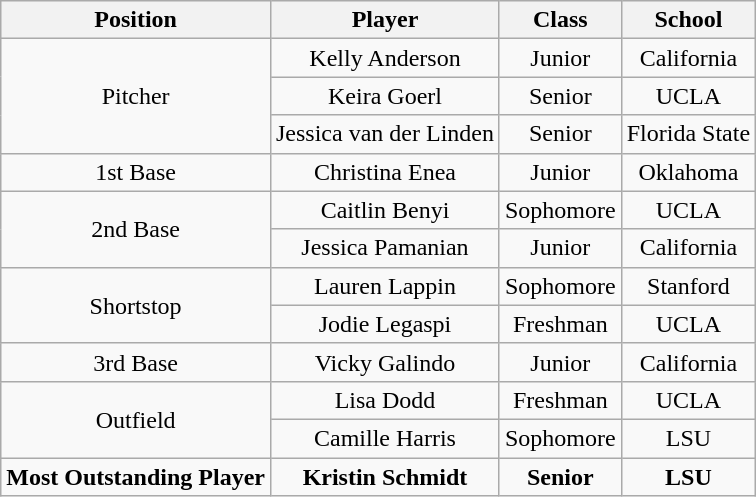<table class="wikitable">
<tr style="text-align:center; background:#f2f2f2;">
<th>Position</th>
<th>Player</th>
<th>Class</th>
<th>School</th>
</tr>
<tr align=center>
<td rowspan=3>Pitcher</td>
<td>Kelly Anderson</td>
<td>Junior</td>
<td>California</td>
</tr>
<tr align=center>
<td>Keira Goerl</td>
<td>Senior</td>
<td>UCLA</td>
</tr>
<tr align=center>
<td>Jessica van der Linden</td>
<td>Senior</td>
<td>Florida State</td>
</tr>
<tr align=center>
<td>1st Base</td>
<td>Christina Enea</td>
<td>Junior</td>
<td>Oklahoma</td>
</tr>
<tr align=center>
<td rowspan=2>2nd Base</td>
<td>Caitlin Benyi</td>
<td>Sophomore</td>
<td>UCLA</td>
</tr>
<tr align=center>
<td>Jessica Pamanian</td>
<td>Junior</td>
<td>California</td>
</tr>
<tr align=center>
<td rowspan=2>Shortstop</td>
<td>Lauren Lappin</td>
<td>Sophomore</td>
<td>Stanford</td>
</tr>
<tr align=center>
<td>Jodie Legaspi</td>
<td>Freshman</td>
<td>UCLA</td>
</tr>
<tr align=center>
<td>3rd Base</td>
<td>Vicky Galindo</td>
<td>Junior</td>
<td>California</td>
</tr>
<tr align=center>
<td rowspan=2>Outfield</td>
<td>Lisa Dodd</td>
<td>Freshman</td>
<td>UCLA</td>
</tr>
<tr align=center>
<td>Camille Harris</td>
<td>Sophomore</td>
<td>LSU</td>
</tr>
<tr align=center>
<td><strong>Most Outstanding Player</strong></td>
<td><strong>Kristin Schmidt</strong></td>
<td><strong>Senior</strong></td>
<td><strong>LSU</strong></td>
</tr>
</table>
